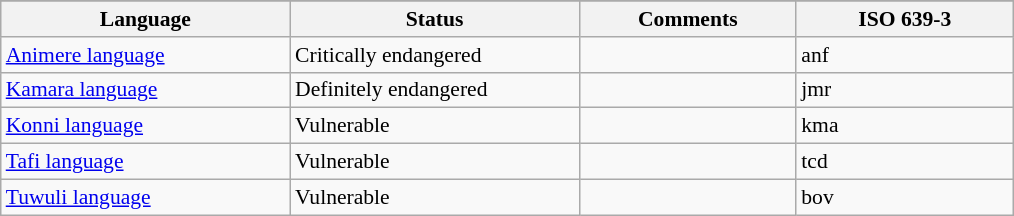<table class="wikitable" style="margin:auto; font-size:90%;">
<tr>
</tr>
<tr>
<th style="width:20%;">Language</th>
<th style="width:20%;">Status</th>
<th style="width:15%;">Comments</th>
<th style="width:15%;">ISO 639-3</th>
</tr>
<tr>
<td><a href='#'>Animere language</a></td>
<td>Critically endangered</td>
<td> </td>
<td>anf</td>
</tr>
<tr>
<td><a href='#'>Kamara language</a></td>
<td>Definitely endangered</td>
<td> </td>
<td>jmr</td>
</tr>
<tr>
<td><a href='#'>Konni language</a></td>
<td>Vulnerable</td>
<td> </td>
<td>kma</td>
</tr>
<tr>
<td><a href='#'>Tafi language</a></td>
<td>Vulnerable</td>
<td> </td>
<td>tcd</td>
</tr>
<tr>
<td><a href='#'>Tuwuli language</a></td>
<td>Vulnerable</td>
<td> </td>
<td>bov</td>
</tr>
</table>
